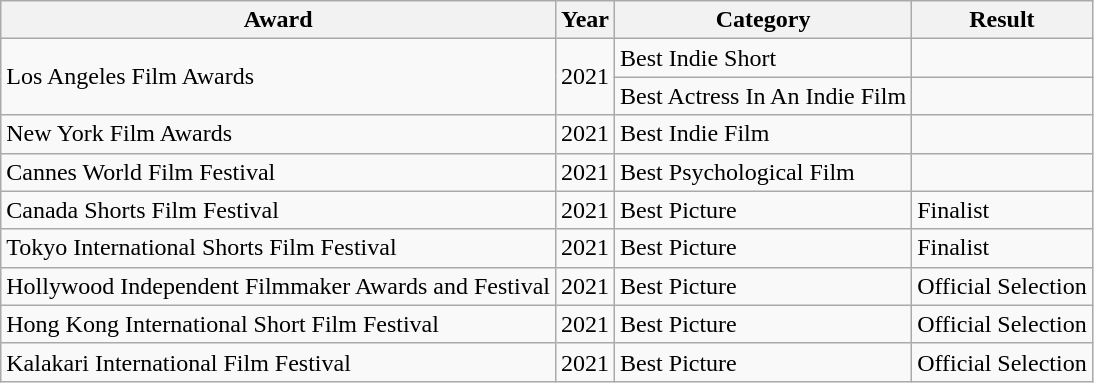<table class="wikitable">
<tr>
<th>Award</th>
<th>Year</th>
<th>Category</th>
<th>Result</th>
</tr>
<tr>
<td rowspan=2>Los Angeles Film Awards</td>
<td rowspan=2>2021</td>
<td>Best Indie Short</td>
<td></td>
</tr>
<tr>
<td>Best Actress In An Indie Film </td>
<td></td>
</tr>
<tr>
<td rowspan=1>New York Film Awards</td>
<td>2021</td>
<td>Best Indie Film </td>
<td></td>
</tr>
<tr>
<td rowspan=1>Cannes World Film Festival</td>
<td>2021</td>
<td>Best Psychological Film </td>
<td></td>
</tr>
<tr>
<td rowspan=1>Canada Shorts Film Festival </td>
<td>2021</td>
<td>Best Picture</td>
<td>Finalist</td>
</tr>
<tr>
<td rowspan=1>Tokyo International Shorts Film Festival</td>
<td>2021</td>
<td>Best Picture</td>
<td>Finalist</td>
</tr>
<tr>
<td rowspan=1>Hollywood Independent Filmmaker Awards and Festival</td>
<td>2021</td>
<td>Best Picture</td>
<td>Official Selection</td>
</tr>
<tr>
<td rowspan=1>Hong Kong International Short Film Festival</td>
<td>2021</td>
<td>Best Picture</td>
<td>Official Selection</td>
</tr>
<tr>
<td rowspan=1>Kalakari International Film Festival</td>
<td>2021</td>
<td>Best Picture</td>
<td>Official Selection</td>
</tr>
</table>
